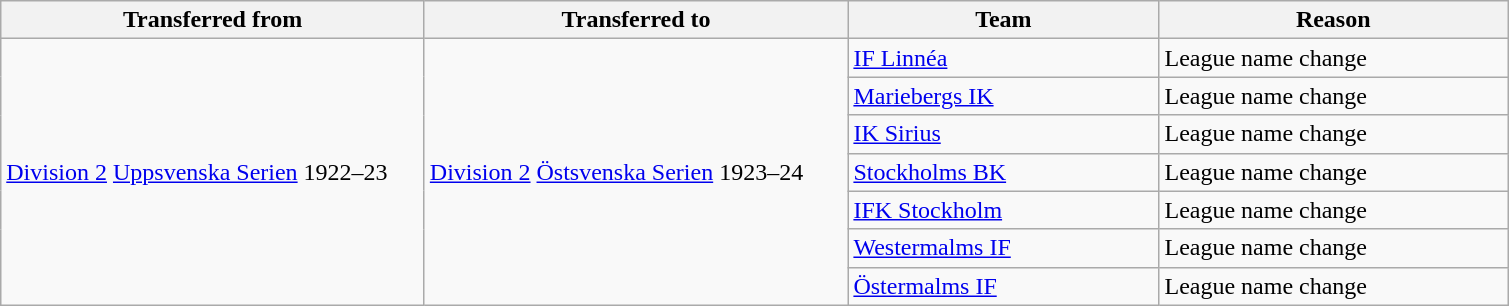<table class="wikitable" style="text-align: left;">
<tr>
<th style="width: 275px;">Transferred from</th>
<th style="width: 275px;">Transferred to</th>
<th style="width: 200px;">Team</th>
<th style="width: 225px;">Reason</th>
</tr>
<tr>
<td rowspan=7><a href='#'>Division 2</a> <a href='#'>Uppsvenska Serien</a> 1922–23</td>
<td rowspan=7><a href='#'>Division 2</a> <a href='#'>Östsvenska Serien</a> 1923–24</td>
<td><a href='#'>IF Linnéa</a></td>
<td>League name change</td>
</tr>
<tr>
<td><a href='#'>Mariebergs IK</a></td>
<td>League name change</td>
</tr>
<tr>
<td><a href='#'>IK Sirius</a></td>
<td>League name change</td>
</tr>
<tr>
<td><a href='#'>Stockholms BK</a></td>
<td>League name change</td>
</tr>
<tr>
<td><a href='#'>IFK Stockholm</a></td>
<td>League name change</td>
</tr>
<tr>
<td><a href='#'>Westermalms IF</a></td>
<td>League name change</td>
</tr>
<tr>
<td><a href='#'>Östermalms IF</a></td>
<td>League name change</td>
</tr>
</table>
